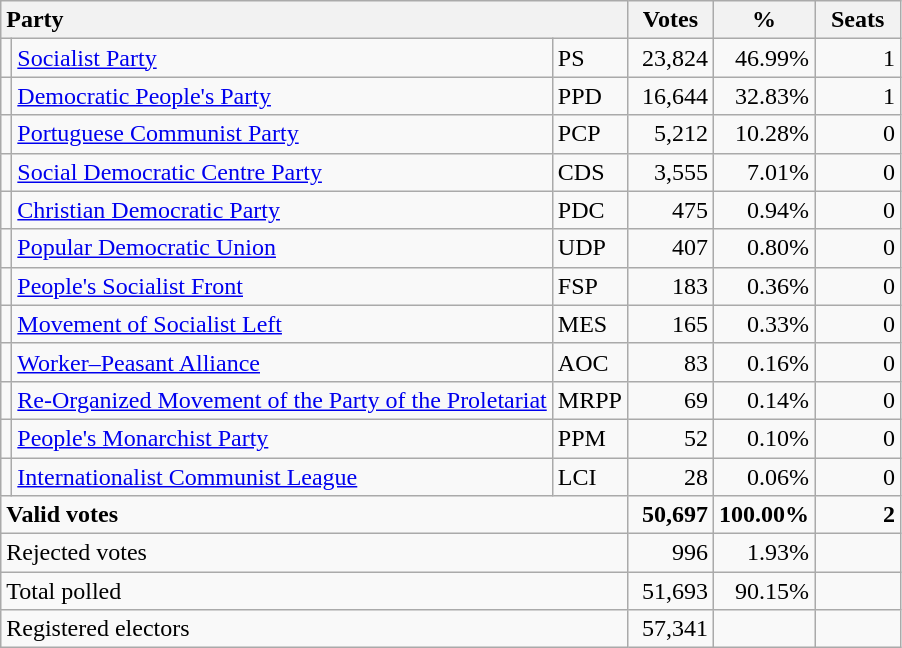<table class="wikitable" border="1" style="text-align:right;">
<tr>
<th style="text-align:left;" colspan=3>Party</th>
<th align=center width="50">Votes</th>
<th align=center width="50">%</th>
<th align=center width="50">Seats</th>
</tr>
<tr>
<td></td>
<td align=left><a href='#'>Socialist Party</a></td>
<td align=left>PS</td>
<td>23,824</td>
<td>46.99%</td>
<td>1</td>
</tr>
<tr>
<td></td>
<td align=left><a href='#'>Democratic People's Party</a></td>
<td align=left>PPD</td>
<td>16,644</td>
<td>32.83%</td>
<td>1</td>
</tr>
<tr>
<td></td>
<td align=left><a href='#'>Portuguese Communist Party</a></td>
<td align=left>PCP</td>
<td>5,212</td>
<td>10.28%</td>
<td>0</td>
</tr>
<tr>
<td></td>
<td align=left style="white-space: nowrap;"><a href='#'>Social Democratic Centre Party</a></td>
<td align=left>CDS</td>
<td>3,555</td>
<td>7.01%</td>
<td>0</td>
</tr>
<tr>
<td></td>
<td align=left style="white-space: nowrap;"><a href='#'>Christian Democratic Party</a></td>
<td align=left>PDC</td>
<td>475</td>
<td>0.94%</td>
<td>0</td>
</tr>
<tr>
<td></td>
<td align=left><a href='#'>Popular Democratic Union</a></td>
<td align=left>UDP</td>
<td>407</td>
<td>0.80%</td>
<td>0</td>
</tr>
<tr>
<td></td>
<td align=left><a href='#'>People's Socialist Front</a></td>
<td align=left>FSP</td>
<td>183</td>
<td>0.36%</td>
<td>0</td>
</tr>
<tr>
<td></td>
<td align=left><a href='#'>Movement of Socialist Left</a></td>
<td align=left>MES</td>
<td>165</td>
<td>0.33%</td>
<td>0</td>
</tr>
<tr>
<td></td>
<td align=left><a href='#'>Worker–Peasant Alliance</a></td>
<td align=left>AOC</td>
<td>83</td>
<td>0.16%</td>
<td>0</td>
</tr>
<tr>
<td></td>
<td align=left><a href='#'>Re-Organized Movement of the Party of the Proletariat</a></td>
<td align=left>MRPP</td>
<td>69</td>
<td>0.14%</td>
<td>0</td>
</tr>
<tr>
<td></td>
<td align=left><a href='#'>People's Monarchist Party</a></td>
<td align=left>PPM</td>
<td>52</td>
<td>0.10%</td>
<td>0</td>
</tr>
<tr>
<td></td>
<td align=left><a href='#'>Internationalist Communist League</a></td>
<td align=left>LCI</td>
<td>28</td>
<td>0.06%</td>
<td>0</td>
</tr>
<tr style="font-weight:bold">
<td align=left colspan=3>Valid votes</td>
<td>50,697</td>
<td>100.00%</td>
<td>2</td>
</tr>
<tr>
<td align=left colspan=3>Rejected votes</td>
<td>996</td>
<td>1.93%</td>
<td></td>
</tr>
<tr>
<td align=left colspan=3>Total polled</td>
<td>51,693</td>
<td>90.15%</td>
<td></td>
</tr>
<tr>
<td align=left colspan=3>Registered electors</td>
<td>57,341</td>
<td></td>
<td></td>
</tr>
</table>
